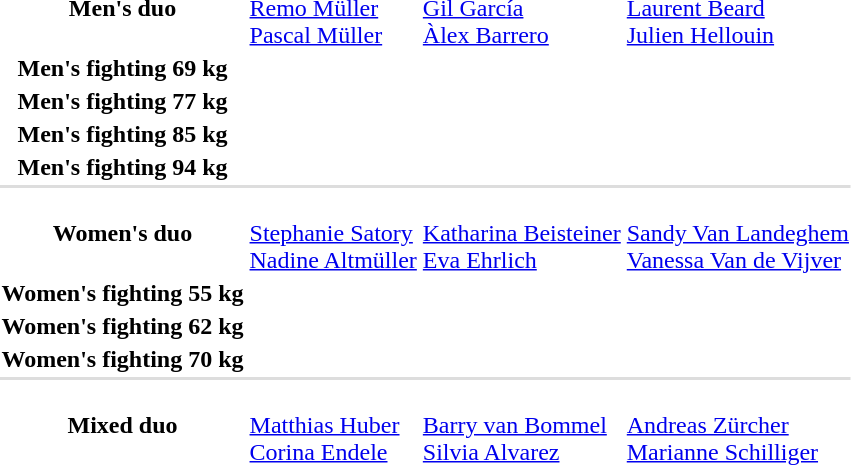<table>
<tr>
<th scope="row">Men's duo</th>
<td><br><a href='#'>Remo Müller</a><br><a href='#'>Pascal Müller</a></td>
<td><br><a href='#'>Gil García</a><br><a href='#'>Àlex Barrero</a></td>
<td><br><a href='#'>Laurent Beard</a><br><a href='#'>Julien Hellouin</a></td>
</tr>
<tr>
<th scope="row">Men's fighting 69 kg</th>
<td></td>
<td></td>
<td></td>
</tr>
<tr>
<th scope="row">Men's fighting 77 kg</th>
<td></td>
<td></td>
<td></td>
</tr>
<tr>
<th scope="row">Men's fighting 85 kg</th>
<td></td>
<td></td>
<td></td>
</tr>
<tr>
<th scope="row">Men's fighting 94 kg</th>
<td></td>
<td></td>
<td></td>
</tr>
<tr bgcolor=#DDDDDD>
<td colspan=4></td>
</tr>
<tr>
<th scope="row">Women's duo</th>
<td><br><a href='#'>Stephanie Satory</a><br><a href='#'>Nadine Altmüller</a></td>
<td><br><a href='#'>Katharina Beisteiner</a><br><a href='#'>Eva Ehrlich</a></td>
<td><br><a href='#'>Sandy Van Landeghem</a><br><a href='#'>Vanessa Van de Vijver</a></td>
</tr>
<tr>
<th scope="row">Women's fighting 55 kg</th>
<td></td>
<td></td>
<td></td>
</tr>
<tr>
<th scope="row">Women's fighting 62 kg</th>
<td></td>
<td></td>
<td></td>
</tr>
<tr>
<th scope="row">Women's fighting 70 kg</th>
<td></td>
<td></td>
<td></td>
</tr>
<tr bgcolor=#DDDDDD>
<td colspan=4></td>
</tr>
<tr>
<th scope="row">Mixed duo</th>
<td><br><a href='#'>Matthias Huber</a><br><a href='#'>Corina Endele</a></td>
<td><br><a href='#'>Barry van Bommel</a><br><a href='#'>Silvia Alvarez</a></td>
<td><br><a href='#'>Andreas Zürcher</a><br><a href='#'>Marianne Schilliger</a></td>
</tr>
</table>
